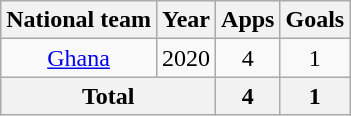<table class="wikitable" style="text-align:center">
<tr>
<th>National team</th>
<th>Year</th>
<th>Apps</th>
<th>Goals</th>
</tr>
<tr>
<td><a href='#'>Ghana</a></td>
<td>2020</td>
<td>4</td>
<td>1</td>
</tr>
<tr>
<th colspan="2">Total</th>
<th>4</th>
<th>1</th>
</tr>
</table>
